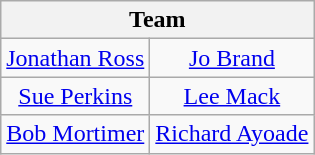<table class="wikitable" style="text-align:center">
<tr>
<th colspan=2 scope="col">Team</th>
</tr>
<tr>
<td><a href='#'>Jonathan Ross</a></td>
<td><a href='#'>Jo Brand</a></td>
</tr>
<tr>
<td><a href='#'>Sue Perkins</a></td>
<td><a href='#'>Lee Mack</a></td>
</tr>
<tr>
<td><a href='#'>Bob Mortimer</a></td>
<td><a href='#'>Richard Ayoade</a></td>
</tr>
</table>
